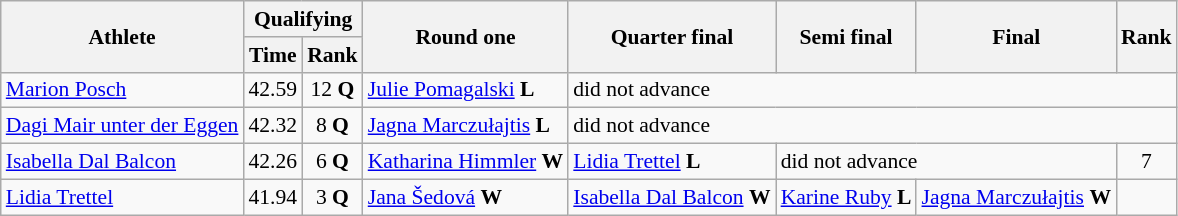<table class="wikitable" style="font-size:90%">
<tr>
<th rowspan="2">Athlete</th>
<th colspan="2">Qualifying</th>
<th rowspan="2">Round one</th>
<th rowspan="2">Quarter final</th>
<th rowspan="2">Semi final</th>
<th rowspan="2">Final</th>
<th rowspan="2">Rank</th>
</tr>
<tr>
<th>Time</th>
<th>Rank</th>
</tr>
<tr>
<td><a href='#'>Marion Posch</a></td>
<td align="center">42.59</td>
<td align="center">12 <strong>Q</strong></td>
<td> <a href='#'>Julie Pomagalski</a> <strong>L</strong></td>
<td colspan="4">did not advance</td>
</tr>
<tr>
<td><a href='#'>Dagi Mair unter der Eggen</a></td>
<td align="center">42.32</td>
<td align="center">8 <strong>Q</strong></td>
<td> <a href='#'>Jagna Marczułajtis</a> <strong>L</strong></td>
<td colspan="4">did not advance</td>
</tr>
<tr>
<td><a href='#'>Isabella Dal Balcon</a></td>
<td align="center">42.26</td>
<td align="center">6 <strong>Q</strong></td>
<td> <a href='#'>Katharina Himmler</a> <strong>W</strong></td>
<td> <a href='#'>Lidia Trettel</a> <strong>L</strong></td>
<td colspan="2">did not advance</td>
<td align="center">7</td>
</tr>
<tr>
<td><a href='#'>Lidia Trettel</a></td>
<td align="center">41.94</td>
<td align="center">3 <strong>Q</strong></td>
<td> <a href='#'>Jana Šedová</a> <strong>W</strong></td>
<td> <a href='#'>Isabella Dal Balcon</a> <strong>W</strong></td>
<td> <a href='#'>Karine Ruby</a> <strong>L</strong></td>
<td> <a href='#'>Jagna Marczułajtis</a> <strong>W</strong></td>
<td align="center"></td>
</tr>
</table>
